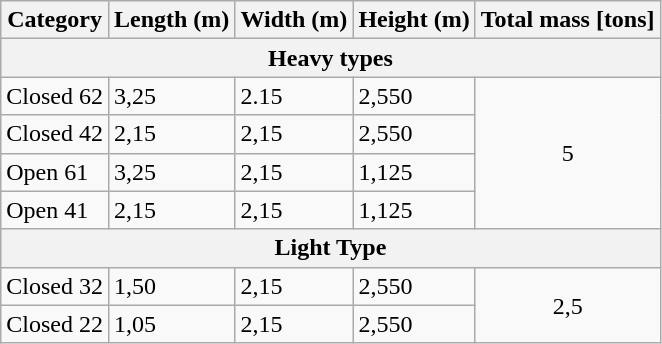<table class="wikitable">
<tr>
<th>Category</th>
<th>Length (m)</th>
<th>Width (m)</th>
<th>Height (m)</th>
<th>Total mass [tons]</th>
</tr>
<tr>
<th colspan="5" style="text-align: center;">Heavy types</th>
</tr>
<tr>
<td>Closed 62</td>
<td>3,25</td>
<td>2.15</td>
<td>2,550</td>
<td rowspan="4" style="text-align: center;">5</td>
</tr>
<tr>
<td>Closed 42</td>
<td>2,15</td>
<td>2,15</td>
<td>2,550</td>
</tr>
<tr>
<td>Open 61</td>
<td>3,25</td>
<td>2,15</td>
<td>1,125</td>
</tr>
<tr>
<td>Open 41</td>
<td>2,15</td>
<td>2,15</td>
<td>1,125</td>
</tr>
<tr>
<th colspan="5" style="text-align: center;">Light Type</th>
</tr>
<tr>
<td>Closed 32</td>
<td>1,50</td>
<td>2,15</td>
<td>2,550</td>
<td rowspan="2" style="text-align: center;">2,5</td>
</tr>
<tr>
<td>Closed 22</td>
<td>1,05</td>
<td>2,15</td>
<td>2,550</td>
</tr>
</table>
